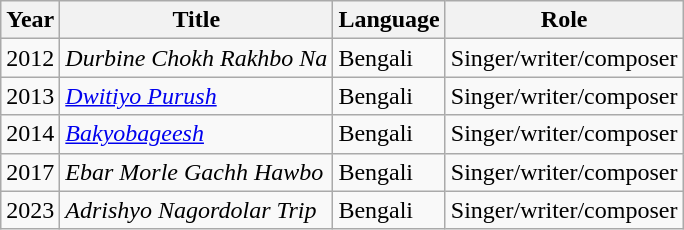<table class="wikitable sortable">
<tr>
<th>Year</th>
<th>Title</th>
<th>Language</th>
<th>Role</th>
</tr>
<tr>
<td>2012</td>
<td><em>Durbine Chokh Rakhbo Na</em></td>
<td>Bengali</td>
<td>Singer/writer/composer</td>
</tr>
<tr>
<td>2013</td>
<td><em><a href='#'>Dwitiyo Purush</a></em></td>
<td>Bengali</td>
<td>Singer/writer/composer</td>
</tr>
<tr>
<td>2014</td>
<td><em><a href='#'>Bakyobageesh</a></em></td>
<td>Bengali</td>
<td>Singer/writer/composer</td>
</tr>
<tr>
<td>2017</td>
<td><em>Ebar Morle Gachh Hawbo</em></td>
<td>Bengali</td>
<td>Singer/writer/composer</td>
</tr>
<tr>
<td>2023</td>
<td><em>Adrishyo Nagordolar Trip</em></td>
<td>Bengali</td>
<td>Singer/writer/composer</td>
</tr>
</table>
